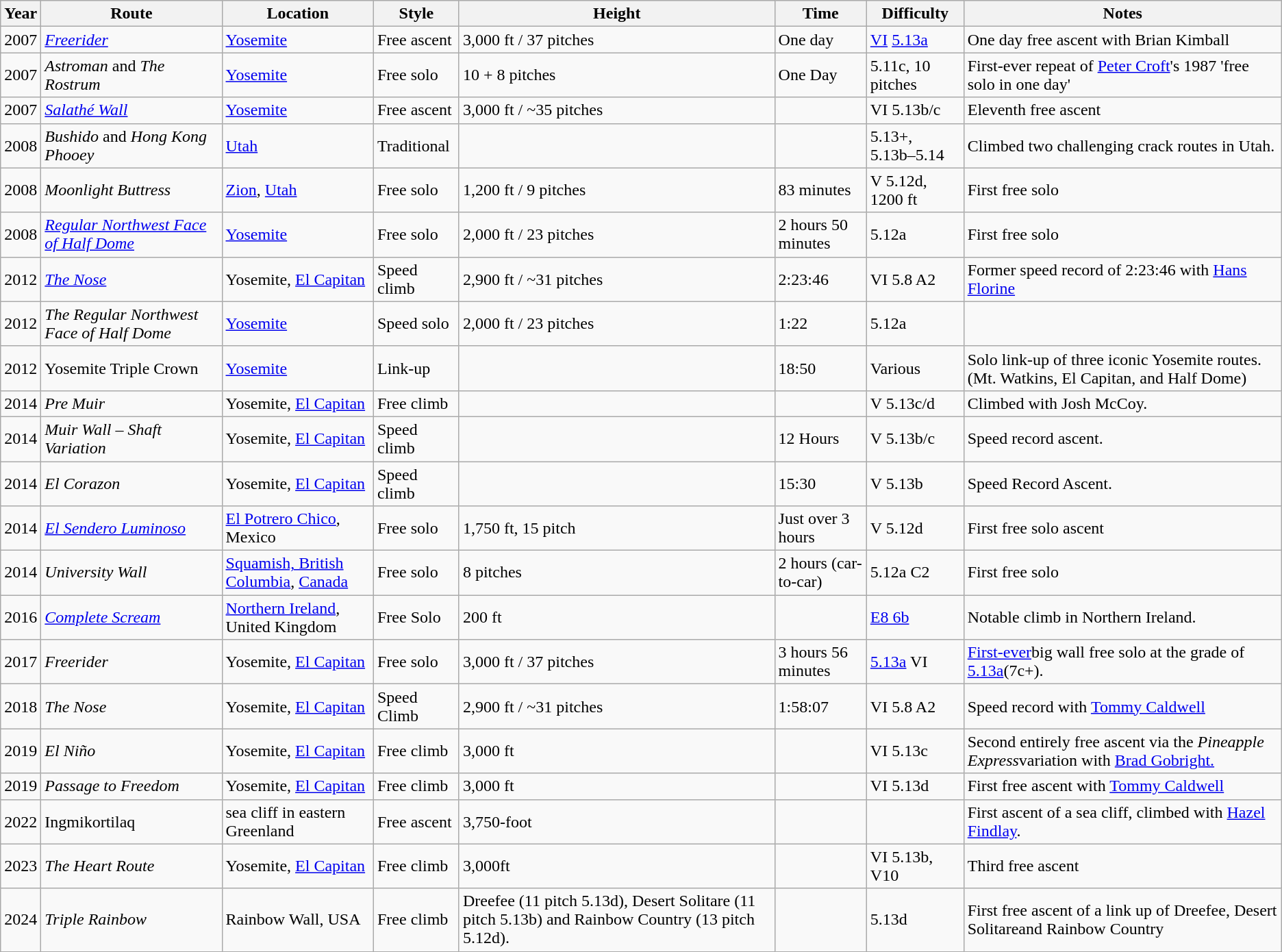<table class="wikitable">
<tr>
<th>Year</th>
<th>Route</th>
<th>Location</th>
<th>Style</th>
<th>Height</th>
<th>Time</th>
<th>Difficulty</th>
<th>Notes</th>
</tr>
<tr>
<td>2007</td>
<td><em><a href='#'>Freerider</a></em></td>
<td><a href='#'>Yosemite</a></td>
<td>Free ascent</td>
<td>3,000 ft / 37 pitches</td>
<td>One day</td>
<td><a href='#'>VI</a> <a href='#'>5.13a</a></td>
<td>One day free ascent with Brian Kimball</td>
</tr>
<tr>
<td>2007</td>
<td><em>Astroman</em> and <em>The Rostrum</em></td>
<td><a href='#'>Yosemite</a></td>
<td>Free solo</td>
<td>10 + 8 pitches</td>
<td>One Day</td>
<td>5.11c, 10 pitches</td>
<td>First-ever repeat of <a href='#'>Peter Croft</a>'s 1987 'free solo in one day'</td>
</tr>
<tr>
<td>2007</td>
<td><em><a href='#'>Salathé Wall</a></em></td>
<td><a href='#'>Yosemite</a></td>
<td>Free ascent</td>
<td>3,000 ft / ~35 pitches</td>
<td></td>
<td>VI 5.13b/c</td>
<td>Eleventh free ascent</td>
</tr>
<tr>
<td>2008</td>
<td><em>Bushido</em> and <em>Hong Kong Phooey</em></td>
<td><a href='#'>Utah</a></td>
<td>Traditional</td>
<td></td>
<td></td>
<td>5.13+, 5.13b–5.14</td>
<td>Climbed two challenging crack routes in Utah.</td>
</tr>
<tr>
<td>2008</td>
<td><em>Moonlight Buttress</em></td>
<td><a href='#'>Zion</a>, <a href='#'>Utah</a></td>
<td>Free solo</td>
<td>1,200 ft / 9 pitches</td>
<td>83 minutes</td>
<td>V 5.12d, 1200 ft</td>
<td>First free solo</td>
</tr>
<tr>
<td>2008</td>
<td><em><a href='#'>Regular Northwest Face of Half Dome</a></em></td>
<td><a href='#'>Yosemite</a></td>
<td>Free solo</td>
<td>2,000 ft / 23 pitches</td>
<td>2 hours 50 minutes</td>
<td>5.12a</td>
<td>First free solo</td>
</tr>
<tr>
<td>2012</td>
<td><a href='#'><em>The Nose</em></a></td>
<td>Yosemite, <a href='#'>El Capitan</a></td>
<td>Speed climb</td>
<td>2,900 ft / ~31 pitches</td>
<td>2:23:46</td>
<td>VI 5.8 A2</td>
<td>Former speed record of 2:23:46 with <a href='#'>Hans Florine</a></td>
</tr>
<tr>
<td>2012</td>
<td><em>The Regular Northwest Face of Half Dome</em></td>
<td><a href='#'>Yosemite</a></td>
<td>Speed solo</td>
<td>2,000 ft / 23 pitches</td>
<td>1:22</td>
<td>5.12a</td>
<td></td>
</tr>
<tr>
<td>2012</td>
<td>Yosemite Triple Crown</td>
<td><a href='#'>Yosemite</a></td>
<td>Link-up</td>
<td></td>
<td>18:50</td>
<td>Various</td>
<td>Solo link-up of three iconic Yosemite routes. (Mt. Watkins, El Capitan, and Half Dome)</td>
</tr>
<tr>
<td>2014</td>
<td><em>Pre Muir</em></td>
<td>Yosemite, <a href='#'>El Capitan</a></td>
<td>Free climb</td>
<td></td>
<td></td>
<td>V 5.13c/d</td>
<td>Climbed with Josh McCoy.</td>
</tr>
<tr>
<td>2014</td>
<td><em>Muir Wall – Shaft Variation</em></td>
<td>Yosemite, <a href='#'>El Capitan</a></td>
<td>Speed climb</td>
<td></td>
<td>12 Hours</td>
<td>V 5.13b/c</td>
<td>Speed record ascent.</td>
</tr>
<tr>
<td>2014</td>
<td><em>El Corazon</em></td>
<td>Yosemite, <a href='#'>El Capitan</a></td>
<td>Speed climb</td>
<td></td>
<td>15:30</td>
<td>V 5.13b</td>
<td>Speed Record Ascent.</td>
</tr>
<tr>
<td>2014</td>
<td><em><a href='#'>El Sendero Luminoso</a></em></td>
<td><a href='#'>El Potrero Chico</a>, Mexico</td>
<td>Free solo</td>
<td>1,750 ft, 15 pitch</td>
<td>Just over 3 hours</td>
<td>V 5.12d</td>
<td>First free solo ascent</td>
</tr>
<tr>
<td>2014</td>
<td><em>University Wall</em></td>
<td><a href='#'>Squamish, British Columbia</a>, <a href='#'>Canada</a></td>
<td>Free solo</td>
<td>8 pitches</td>
<td>2 hours (car-to-car)</td>
<td>5.12a C2</td>
<td>First free solo</td>
</tr>
<tr>
<td>2016</td>
<td><em><a href='#'>Complete Scream</a></em></td>
<td><a href='#'>Northern Ireland</a>, United Kingdom</td>
<td>Free Solo</td>
<td>200 ft</td>
<td></td>
<td><a href='#'>E8 6b</a></td>
<td>Notable climb in Northern Ireland.</td>
</tr>
<tr>
<td>2017</td>
<td><em>Freerider</em></td>
<td>Yosemite, <a href='#'>El Capitan</a></td>
<td>Free solo</td>
<td>3,000 ft / 37 pitches</td>
<td>3 hours 56 minutes</td>
<td><a href='#'>5.13a</a> VI</td>
<td><a href='#'>First-ever</a>big wall free solo at the grade of <a href='#'>5.13a</a>(7c+).</td>
</tr>
<tr>
<td>2018</td>
<td><em>The Nose</em></td>
<td>Yosemite, <a href='#'>El Capitan</a></td>
<td>Speed Climb</td>
<td>2,900 ft / ~31 pitches</td>
<td>1:58:07</td>
<td>VI 5.8 A2</td>
<td>Speed record with <a href='#'>Tommy Caldwell</a></td>
</tr>
<tr>
<td>2019</td>
<td><em>El Niño</em></td>
<td>Yosemite, <a href='#'>El Capitan</a></td>
<td>Free climb</td>
<td>3,000 ft</td>
<td></td>
<td>VI 5.13c</td>
<td>Second entirely free ascent via the <em>Pineapple Express</em>variation with <a href='#'>Brad Gobright.</a></td>
</tr>
<tr>
<td>2019</td>
<td><em>Passage to Freedom</em></td>
<td>Yosemite, <a href='#'>El Capitan</a></td>
<td>Free climb</td>
<td>3,000 ft</td>
<td></td>
<td>VI 5.13d</td>
<td>First free ascent with <a href='#'>Tommy Caldwell</a></td>
</tr>
<tr>
<td>2022</td>
<td>Ingmikortilaq</td>
<td>sea cliff in eastern Greenland</td>
<td>Free ascent</td>
<td>3,750-foot</td>
<td></td>
<td></td>
<td>First ascent of a sea cliff, climbed with <a href='#'>Hazel Findlay</a>.</td>
</tr>
<tr>
<td>2023</td>
<td><em>The Heart Route</em></td>
<td>Yosemite, <a href='#'>El Capitan</a></td>
<td>Free climb</td>
<td>3,000ft</td>
<td></td>
<td>VI 5.13b, V10</td>
<td>Third free ascent</td>
</tr>
<tr>
<td>2024</td>
<td><em>Triple Rainbow</em></td>
<td>Rainbow Wall, USA</td>
<td>Free climb</td>
<td>Dreefee (11 pitch 5.13d), Desert Solitare (11 pitch 5.13b) and Rainbow Country (13 pitch 5.12d).</td>
<td></td>
<td>5.13d</td>
<td>First free ascent of a link up of Dreefee, Desert Solitareand Rainbow Country</td>
</tr>
</table>
